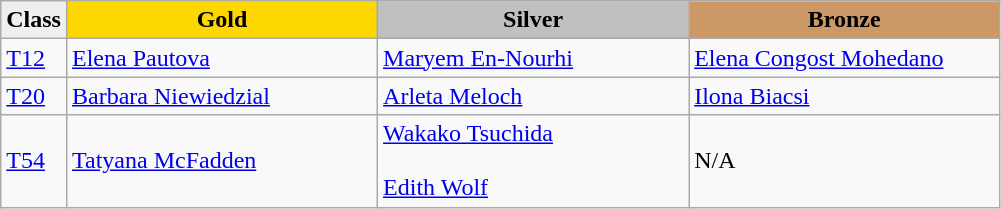<table class="wikitable" style="text-align:left">
<tr align="center">
<td bgcolor=efefef><strong>Class</strong></td>
<td width=200 bgcolor=gold><strong>Gold</strong></td>
<td width=200 bgcolor=silver><strong>Silver</strong></td>
<td width=200 bgcolor=CC9966><strong>Bronze</strong></td>
</tr>
<tr>
<td><a href='#'>T12</a></td>
<td><a href='#'>Elena Pautova</a><br></td>
<td><a href='#'>Maryem En-Nourhi</a><br></td>
<td><a href='#'>Elena Congost Mohedano</a><br></td>
</tr>
<tr>
<td><a href='#'>T20</a></td>
<td><a href='#'>Barbara Niewiedzial</a><br></td>
<td><a href='#'>Arleta Meloch</a><br></td>
<td><a href='#'>Ilona Biacsi</a><br></td>
</tr>
<tr>
<td><a href='#'>T54</a></td>
<td><a href='#'>Tatyana McFadden</a><br></td>
<td><a href='#'>Wakako Tsuchida</a><br><br><a href='#'>Edith Wolf</a><br></td>
<td>N/A</td>
</tr>
</table>
